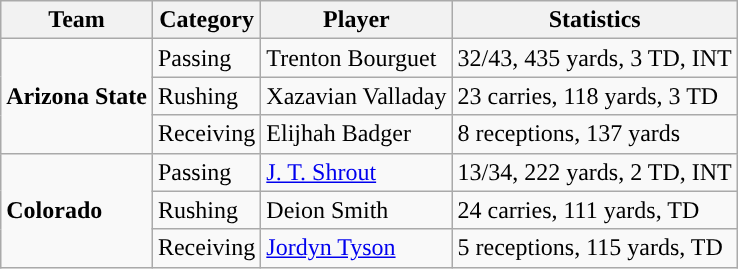<table class="wikitable" style="float: right;">
<tr>
<th>Team</th>
<th>Category</th>
<th>Player</th>
<th>Statistics</th>
</tr>
<tr>
<td rowspan=3><strong>Arizona State</strong></td>
<td>Passing</td>
<td>Trenton Bourguet</td>
<td>32/43, 435 yards, 3 TD, INT</td>
</tr>
<tr>
<td>Rushing</td>
<td>Xazavian Valladay</td>
<td>23 carries, 118 yards, 3 TD</td>
</tr>
<tr>
<td>Receiving</td>
<td>Elijhah Badger</td>
<td>8 receptions, 137 yards</td>
</tr>
<tr>
<td rowspan=3><strong>Colorado</strong></td>
<td>Passing</td>
<td><a href='#'>J. T. Shrout</a></td>
<td>13/34, 222 yards, 2 TD, INT</td>
</tr>
<tr>
<td>Rushing</td>
<td>Deion Smith</td>
<td>24 carries, 111 yards, TD</td>
</tr>
<tr>
<td>Receiving</td>
<td><a href='#'>Jordyn Tyson</a></td>
<td>5 receptions, 115 yards, TD</td>
</tr>
</table>
